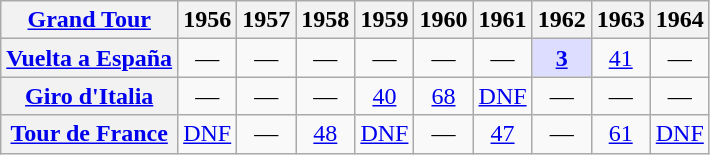<table class="wikitable plainrowheaders">
<tr>
<th scope="col"><a href='#'>Grand Tour</a></th>
<th scope="col">1956</th>
<th scope="col">1957</th>
<th scope="col">1958</th>
<th scope="col">1959</th>
<th scope="col">1960</th>
<th scope="col">1961</th>
<th scope="col">1962</th>
<th scope="col">1963</th>
<th scope="col">1964</th>
</tr>
<tr style="text-align:center;">
<th scope="row"> <a href='#'>Vuelta a España</a></th>
<td>—</td>
<td>—</td>
<td>—</td>
<td>—</td>
<td>—</td>
<td>—</td>
<td style="text-align:center; background:#ddf;"><a href='#'><strong>3</strong></a></td>
<td style="text-align:center;"><a href='#'>41</a></td>
<td>—</td>
</tr>
<tr style="text-align:center;">
<th scope="row"> <a href='#'>Giro d'Italia</a></th>
<td>—</td>
<td>—</td>
<td>—</td>
<td style="text-align:center;"><a href='#'>40</a></td>
<td style="text-align:center;"><a href='#'>68</a></td>
<td style="text-align:center;"><a href='#'>DNF</a></td>
<td>—</td>
<td>—</td>
<td>—</td>
</tr>
<tr style="text-align:center;">
<th scope="row"> <a href='#'>Tour de France</a></th>
<td style="text-align:center;"><a href='#'>DNF</a></td>
<td>—</td>
<td style="text-align:center;"><a href='#'>48</a></td>
<td style="text-align:center;"><a href='#'>DNF</a></td>
<td>—</td>
<td style="text-align:center;"><a href='#'>47</a></td>
<td>—</td>
<td style="text-align:center;"><a href='#'>61</a></td>
<td style="text-align:center;"><a href='#'>DNF</a></td>
</tr>
</table>
